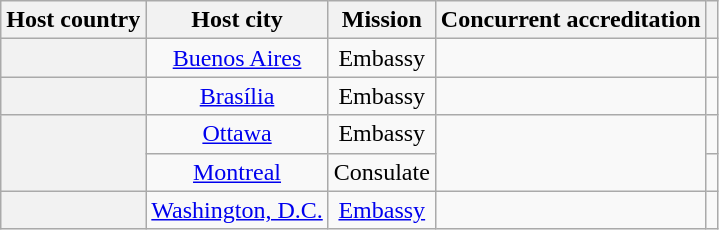<table class="wikitable plainrowheaders" style="text-align:center;">
<tr>
<th scope="col">Host country</th>
<th scope="col">Host city</th>
<th scope="col">Mission</th>
<th scope="col">Concurrent accreditation</th>
<th scope="col"></th>
</tr>
<tr>
<th scope="row"></th>
<td><a href='#'>Buenos Aires</a></td>
<td>Embassy</td>
<td></td>
<td></td>
</tr>
<tr>
<th scope="row"></th>
<td><a href='#'>Brasília</a></td>
<td>Embassy</td>
<td></td>
<td></td>
</tr>
<tr>
<th scope="row" rowspan="2"></th>
<td><a href='#'>Ottawa</a></td>
<td>Embassy</td>
<td rowspan="2"></td>
<td></td>
</tr>
<tr>
<td><a href='#'>Montreal</a></td>
<td>Consulate</td>
<td></td>
</tr>
<tr>
<th scope="row"></th>
<td><a href='#'>Washington, D.C.</a></td>
<td><a href='#'>Embassy</a></td>
<td></td>
<td></td>
</tr>
</table>
